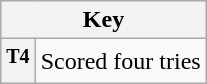<table class="wikitable plainrowheaders">
<tr>
<th colspan="2" scope="col">Key</th>
</tr>
<tr>
<th align="left" scope="row"><sup>T4</sup></th>
<td align="left">Scored four tries</td>
</tr>
</table>
